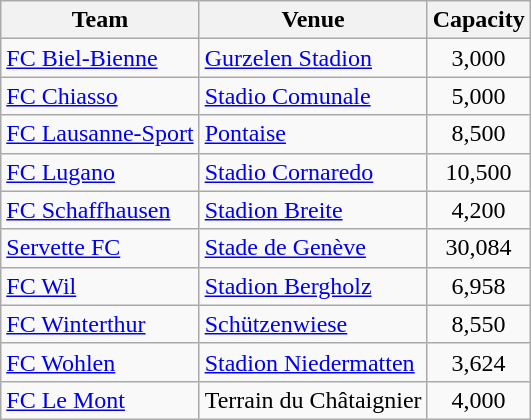<table class="wikitable sortable">
<tr>
<th>Team</th>
<th>Venue</th>
<th>Capacity</th>
</tr>
<tr>
<td><a href='#'>FC Biel-Bienne</a></td>
<td><a href='#'>Gurzelen Stadion</a></td>
<td align="center">3,000</td>
</tr>
<tr>
<td><a href='#'>FC Chiasso</a></td>
<td><a href='#'>Stadio Comunale</a></td>
<td align="center">5,000</td>
</tr>
<tr>
<td><a href='#'>FC Lausanne-Sport</a></td>
<td><a href='#'>Pontaise</a></td>
<td align="center">8,500</td>
</tr>
<tr>
<td><a href='#'>FC Lugano</a></td>
<td><a href='#'>Stadio Cornaredo</a></td>
<td align="center">10,500</td>
</tr>
<tr>
<td><a href='#'>FC Schaffhausen</a></td>
<td><a href='#'>Stadion Breite</a></td>
<td align="center">4,200</td>
</tr>
<tr>
<td><a href='#'>Servette FC</a></td>
<td><a href='#'>Stade de Genève</a></td>
<td align="center">30,084</td>
</tr>
<tr>
<td><a href='#'>FC Wil</a></td>
<td><a href='#'>Stadion Bergholz</a></td>
<td align="center">6,958</td>
</tr>
<tr>
<td><a href='#'>FC Winterthur</a></td>
<td><a href='#'>Schützenwiese</a></td>
<td align="center">8,550</td>
</tr>
<tr>
<td><a href='#'>FC Wohlen</a></td>
<td><a href='#'>Stadion Niedermatten</a></td>
<td align="center">3,624</td>
</tr>
<tr>
<td><a href='#'>FC Le Mont</a></td>
<td>Terrain du Châtaignier</td>
<td align="center">4,000</td>
</tr>
</table>
